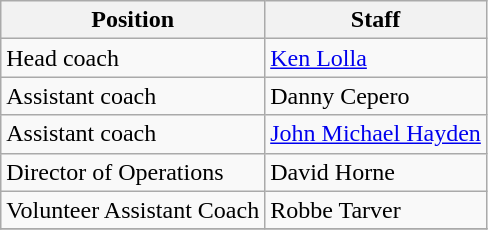<table class="wikitable">
<tr>
<th>Position</th>
<th>Staff</th>
</tr>
<tr>
<td>Head coach</td>
<td><a href='#'>Ken Lolla</a></td>
</tr>
<tr>
<td>Assistant coach</td>
<td>Danny Cepero</td>
</tr>
<tr>
<td>Assistant coach</td>
<td><a href='#'>John Michael Hayden</a></td>
</tr>
<tr>
<td>Director of Operations</td>
<td>David Horne</td>
</tr>
<tr>
<td>Volunteer Assistant Coach</td>
<td>Robbe Tarver</td>
</tr>
<tr>
</tr>
</table>
